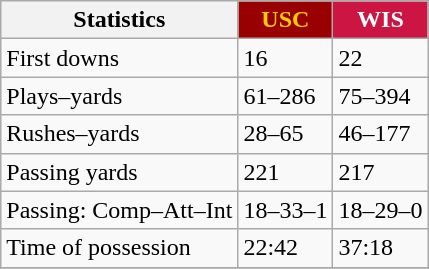<table class="wikitable">
<tr>
<th>Statistics</th>
<th style="background:#990000; color:#ffcc00">USC</th>
<th style="background:#cd1543; color:#ffffff">WIS</th>
</tr>
<tr>
<td>First downs</td>
<td>16</td>
<td>22</td>
</tr>
<tr>
<td>Plays–yards</td>
<td>61–286</td>
<td>75–394</td>
</tr>
<tr>
<td>Rushes–yards</td>
<td>28–65</td>
<td>46–177</td>
</tr>
<tr>
<td>Passing yards</td>
<td>221</td>
<td>217</td>
</tr>
<tr>
<td>Passing: Comp–Att–Int</td>
<td>18–33–1</td>
<td>18–29–0</td>
</tr>
<tr>
<td>Time of possession</td>
<td>22:42</td>
<td>37:18</td>
</tr>
<tr>
</tr>
</table>
